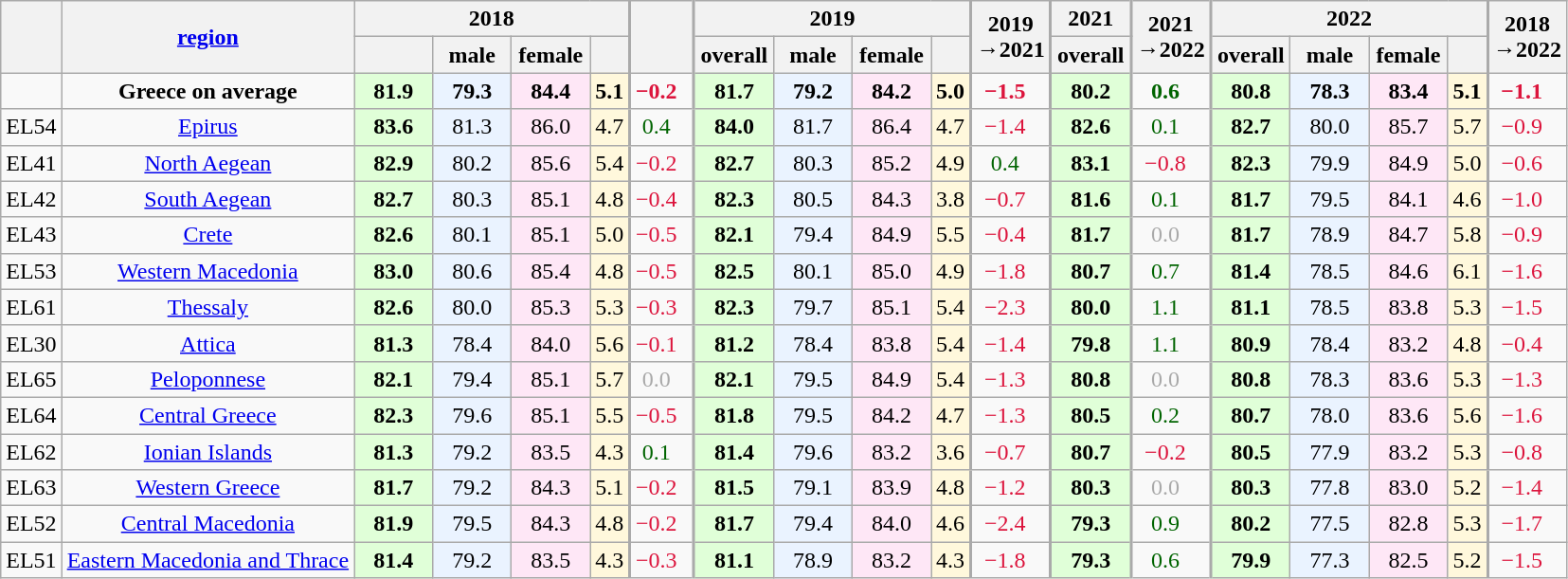<table class="wikitable sortable mw-datatable static-row-numbers sort-under col1left col2left col7right col12right col14right col19right" style="text-align:center;">
<tr>
<th rowspan=2 style="vertical-align:middle;"></th>
<th rowspan=2 style="vertical-align:middle;"><a href='#'>region</a></th>
<th colspan=4>2018</th>
<th rowspan=2 style="vertical-align:middle;border-left-width:2px;"></th>
<th colspan=4 style="border-left-width:2px;">2019</th>
<th rowspan=2 style="vertical-align:middle;border-left-width:2px;">2019<br>→2021</th>
<th style="border-left-width:2px;">2021</th>
<th rowspan=2 style="vertical-align:middle;border-left-width:2px;">2021<br>→2022</th>
<th colspan=4 style="border-left-width:2px;">2022</th>
<th rowspan=2 style="vertical-align:middle;border-left-width:2px;">2018<br>→2022</th>
</tr>
<tr>
<th style="vertical-align:middle;min-width:3em;"></th>
<th style="vertical-align:middle;min-width:3em;">male</th>
<th style="vertical-align:middle;min-width:3em;">female</th>
<th></th>
<th style="vertical-align:middle;min-width:3em;border-left-width:2px;">overall</th>
<th style="vertical-align:middle;min-width:3em;">male</th>
<th style="vertical-align:middle;min-width:3em;">female</th>
<th></th>
<th style="vertical-align:middle;min-width:3em;border-left-width:2px;">overall</th>
<th style="vertical-align:middle;min-width:3em;border-left-width:2px;">overall</th>
<th style="vertical-align:middle;min-width:3em;">male</th>
<th style="vertical-align:middle;min-width:3em;">female</th>
<th></th>
</tr>
<tr class=static-row-header>
<td></td>
<td><strong>Greece on average</strong></td>
<td style="background:#e0ffd8;"><strong>81.9</strong></td>
<td style="background:#eaf3ff;"><strong>79.3</strong></td>
<td style="background:#fee7f6;"><strong>84.4</strong></td>
<td style="background:#fff8dc;"><strong>5.1</strong></td>
<td style="padding-right:1.5ex;color:crimson;border-left-width:2px;"><strong>−0.2</strong></td>
<td style="background:#e0ffd8;border-left-width:2px;"><strong>81.7</strong></td>
<td style="background:#eaf3ff;"><strong>79.2</strong></td>
<td style="background:#fee7f6;"><strong>84.2</strong></td>
<td style="background:#fff8dc;"><strong>5.0</strong></td>
<td style="padding-right:1.5ex;color:crimson;border-left-width:2px;"><strong>−1.5</strong></td>
<td style="background:#e0ffd8;border-left-width:2px;"><strong>80.2</strong></td>
<td style="padding-right:1.5ex;color:darkgreen;border-left-width:2px;"><strong>0.6</strong></td>
<td style="background:#e0ffd8;border-left-width:2px;"><strong>80.8</strong></td>
<td style="background:#eaf3ff;"><strong>78.3</strong></td>
<td style="background:#fee7f6;"><strong>83.4</strong></td>
<td style="background:#fff8dc;"><strong>5.1</strong></td>
<td style="padding-right:1.5ex;color:crimson;border-left-width:2px;"><strong>−1.1</strong></td>
</tr>
<tr>
<td>EL54</td>
<td><a href='#'>Epirus</a></td>
<td style="background:#e0ffd8;"><strong>83.6</strong></td>
<td style="background:#eaf3ff;">81.3</td>
<td style="background:#fee7f6;">86.0</td>
<td style="background:#fff8dc;">4.7</td>
<td style="padding-right:1.5ex;color:darkgreen;border-left-width:2px;">0.4</td>
<td style="background:#e0ffd8;border-left-width:2px;"><strong>84.0</strong></td>
<td style="background:#eaf3ff;">81.7</td>
<td style="background:#fee7f6;">86.4</td>
<td style="background:#fff8dc;">4.7</td>
<td style="padding-right:1.5ex;color:crimson;border-left-width:2px;">−1.4</td>
<td style="background:#e0ffd8;border-left-width:2px;"><strong>82.6</strong></td>
<td style="padding-right:1.5ex;color:darkgreen;border-left-width:2px;">0.1</td>
<td style="background:#e0ffd8;border-left-width:2px;"><strong>82.7</strong></td>
<td style="background:#eaf3ff;">80.0</td>
<td style="background:#fee7f6;">85.7</td>
<td style="background:#fff8dc;">5.7</td>
<td style="padding-right:1.5ex;color:crimson;border-left-width:2px;">−0.9</td>
</tr>
<tr>
<td>EL41</td>
<td><a href='#'>North Aegean</a></td>
<td style="background:#e0ffd8;"><strong>82.9</strong></td>
<td style="background:#eaf3ff;">80.2</td>
<td style="background:#fee7f6;">85.6</td>
<td style="background:#fff8dc;">5.4</td>
<td style="padding-right:1.5ex;color:crimson;border-left-width:2px;">−0.2</td>
<td style="background:#e0ffd8;border-left-width:2px;"><strong>82.7</strong></td>
<td style="background:#eaf3ff;">80.3</td>
<td style="background:#fee7f6;">85.2</td>
<td style="background:#fff8dc;">4.9</td>
<td style="padding-right:1.5ex;color:darkgreen;border-left-width:2px;">0.4</td>
<td style="background:#e0ffd8;border-left-width:2px;"><strong>83.1</strong></td>
<td style="padding-right:1.5ex;color:crimson;border-left-width:2px;">−0.8</td>
<td style="background:#e0ffd8;border-left-width:2px;"><strong>82.3</strong></td>
<td style="background:#eaf3ff;">79.9</td>
<td style="background:#fee7f6;">84.9</td>
<td style="background:#fff8dc;">5.0</td>
<td style="padding-right:1.5ex;color:crimson;border-left-width:2px;">−0.6</td>
</tr>
<tr>
<td>EL42</td>
<td><a href='#'>South Aegean</a></td>
<td style="background:#e0ffd8;"><strong>82.7</strong></td>
<td style="background:#eaf3ff;">80.3</td>
<td style="background:#fee7f6;">85.1</td>
<td style="background:#fff8dc;">4.8</td>
<td style="padding-right:1.5ex;color:crimson;border-left-width:2px;">−0.4</td>
<td style="background:#e0ffd8;border-left-width:2px;"><strong>82.3</strong></td>
<td style="background:#eaf3ff;">80.5</td>
<td style="background:#fee7f6;">84.3</td>
<td style="background:#fff8dc;">3.8</td>
<td style="padding-right:1.5ex;color:crimson;border-left-width:2px;">−0.7</td>
<td style="background:#e0ffd8;border-left-width:2px;"><strong>81.6</strong></td>
<td style="padding-right:1.5ex;color:darkgreen;border-left-width:2px;">0.1</td>
<td style="background:#e0ffd8;border-left-width:2px;"><strong>81.7</strong></td>
<td style="background:#eaf3ff;">79.5</td>
<td style="background:#fee7f6;">84.1</td>
<td style="background:#fff8dc;">4.6</td>
<td style="padding-right:1.5ex;color:crimson;border-left-width:2px;">−1.0</td>
</tr>
<tr>
<td>EL43</td>
<td><a href='#'>Crete</a></td>
<td style="background:#e0ffd8;"><strong>82.6</strong></td>
<td style="background:#eaf3ff;">80.1</td>
<td style="background:#fee7f6;">85.1</td>
<td style="background:#fff8dc;">5.0</td>
<td style="padding-right:1.5ex;color:crimson;border-left-width:2px;">−0.5</td>
<td style="background:#e0ffd8;border-left-width:2px;"><strong>82.1</strong></td>
<td style="background:#eaf3ff;">79.4</td>
<td style="background:#fee7f6;">84.9</td>
<td style="background:#fff8dc;">5.5</td>
<td style="padding-right:1.5ex;color:crimson;border-left-width:2px;">−0.4</td>
<td style="background:#e0ffd8;border-left-width:2px;"><strong>81.7</strong></td>
<td style="padding-right:1.5ex;color:darkgray;border-left-width:2px;">0.0</td>
<td style="background:#e0ffd8;border-left-width:2px;"><strong>81.7</strong></td>
<td style="background:#eaf3ff;">78.9</td>
<td style="background:#fee7f6;">84.7</td>
<td style="background:#fff8dc;">5.8</td>
<td style="padding-right:1.5ex;color:crimson;border-left-width:2px;">−0.9</td>
</tr>
<tr>
<td>EL53</td>
<td><a href='#'>Western Macedonia</a></td>
<td style="background:#e0ffd8;"><strong>83.0</strong></td>
<td style="background:#eaf3ff;">80.6</td>
<td style="background:#fee7f6;">85.4</td>
<td style="background:#fff8dc;">4.8</td>
<td style="padding-right:1.5ex;color:crimson;border-left-width:2px;">−0.5</td>
<td style="background:#e0ffd8;border-left-width:2px;"><strong>82.5</strong></td>
<td style="background:#eaf3ff;">80.1</td>
<td style="background:#fee7f6;">85.0</td>
<td style="background:#fff8dc;">4.9</td>
<td style="padding-right:1.5ex;color:crimson;border-left-width:2px;">−1.8</td>
<td style="background:#e0ffd8;border-left-width:2px;"><strong>80.7</strong></td>
<td style="padding-right:1.5ex;color:darkgreen;border-left-width:2px;">0.7</td>
<td style="background:#e0ffd8;border-left-width:2px;"><strong>81.4</strong></td>
<td style="background:#eaf3ff;">78.5</td>
<td style="background:#fee7f6;">84.6</td>
<td style="background:#fff8dc;">6.1</td>
<td style="padding-right:1.5ex;color:crimson;border-left-width:2px;">−1.6</td>
</tr>
<tr>
<td>EL61</td>
<td><a href='#'>Thessaly</a></td>
<td style="background:#e0ffd8;"><strong>82.6</strong></td>
<td style="background:#eaf3ff;">80.0</td>
<td style="background:#fee7f6;">85.3</td>
<td style="background:#fff8dc;">5.3</td>
<td style="padding-right:1.5ex;color:crimson;border-left-width:2px;">−0.3</td>
<td style="background:#e0ffd8;border-left-width:2px;"><strong>82.3</strong></td>
<td style="background:#eaf3ff;">79.7</td>
<td style="background:#fee7f6;">85.1</td>
<td style="background:#fff8dc;">5.4</td>
<td style="padding-right:1.5ex;color:crimson;border-left-width:2px;">−2.3</td>
<td style="background:#e0ffd8;border-left-width:2px;"><strong>80.0</strong></td>
<td style="padding-right:1.5ex;color:darkgreen;border-left-width:2px;">1.1</td>
<td style="background:#e0ffd8;border-left-width:2px;"><strong>81.1</strong></td>
<td style="background:#eaf3ff;">78.5</td>
<td style="background:#fee7f6;">83.8</td>
<td style="background:#fff8dc;">5.3</td>
<td style="padding-right:1.5ex;color:crimson;border-left-width:2px;">−1.5</td>
</tr>
<tr>
<td>EL30</td>
<td><a href='#'>Attica</a></td>
<td style="background:#e0ffd8;"><strong>81.3</strong></td>
<td style="background:#eaf3ff;">78.4</td>
<td style="background:#fee7f6;">84.0</td>
<td style="background:#fff8dc;">5.6</td>
<td style="padding-right:1.5ex;color:crimson;border-left-width:2px;">−0.1</td>
<td style="background:#e0ffd8;border-left-width:2px;"><strong>81.2</strong></td>
<td style="background:#eaf3ff;">78.4</td>
<td style="background:#fee7f6;">83.8</td>
<td style="background:#fff8dc;">5.4</td>
<td style="padding-right:1.5ex;color:crimson;border-left-width:2px;">−1.4</td>
<td style="background:#e0ffd8;border-left-width:2px;"><strong>79.8</strong></td>
<td style="padding-right:1.5ex;color:darkgreen;border-left-width:2px;">1.1</td>
<td style="background:#e0ffd8;border-left-width:2px;"><strong>80.9</strong></td>
<td style="background:#eaf3ff;">78.4</td>
<td style="background:#fee7f6;">83.2</td>
<td style="background:#fff8dc;">4.8</td>
<td style="padding-right:1.5ex;color:crimson;border-left-width:2px;">−0.4</td>
</tr>
<tr>
<td>EL65</td>
<td><a href='#'>Peloponnese</a></td>
<td style="background:#e0ffd8;"><strong>82.1</strong></td>
<td style="background:#eaf3ff;">79.4</td>
<td style="background:#fee7f6;">85.1</td>
<td style="background:#fff8dc;">5.7</td>
<td style="padding-right:1.5ex;color:darkgray;border-left-width:2px;">0.0</td>
<td style="background:#e0ffd8;border-left-width:2px;"><strong>82.1</strong></td>
<td style="background:#eaf3ff;">79.5</td>
<td style="background:#fee7f6;">84.9</td>
<td style="background:#fff8dc;">5.4</td>
<td style="padding-right:1.5ex;color:crimson;border-left-width:2px;">−1.3</td>
<td style="background:#e0ffd8;border-left-width:2px;"><strong>80.8</strong></td>
<td style="padding-right:1.5ex;color:darkgray;border-left-width:2px;">0.0</td>
<td style="background:#e0ffd8;border-left-width:2px;"><strong>80.8</strong></td>
<td style="background:#eaf3ff;">78.3</td>
<td style="background:#fee7f6;">83.6</td>
<td style="background:#fff8dc;">5.3</td>
<td style="padding-right:1.5ex;color:crimson;border-left-width:2px;">−1.3</td>
</tr>
<tr>
<td>EL64</td>
<td><a href='#'>Central Greece</a></td>
<td style="background:#e0ffd8;"><strong>82.3</strong></td>
<td style="background:#eaf3ff;">79.6</td>
<td style="background:#fee7f6;">85.1</td>
<td style="background:#fff8dc;">5.5</td>
<td style="padding-right:1.5ex;color:crimson;border-left-width:2px;">−0.5</td>
<td style="background:#e0ffd8;border-left-width:2px;"><strong>81.8</strong></td>
<td style="background:#eaf3ff;">79.5</td>
<td style="background:#fee7f6;">84.2</td>
<td style="background:#fff8dc;">4.7</td>
<td style="padding-right:1.5ex;color:crimson;border-left-width:2px;">−1.3</td>
<td style="background:#e0ffd8;border-left-width:2px;"><strong>80.5</strong></td>
<td style="padding-right:1.5ex;color:darkgreen;border-left-width:2px;">0.2</td>
<td style="background:#e0ffd8;border-left-width:2px;"><strong>80.7</strong></td>
<td style="background:#eaf3ff;">78.0</td>
<td style="background:#fee7f6;">83.6</td>
<td style="background:#fff8dc;">5.6</td>
<td style="padding-right:1.5ex;color:crimson;border-left-width:2px;">−1.6</td>
</tr>
<tr>
<td>EL62</td>
<td><a href='#'>Ionian Islands</a></td>
<td style="background:#e0ffd8;"><strong>81.3</strong></td>
<td style="background:#eaf3ff;">79.2</td>
<td style="background:#fee7f6;">83.5</td>
<td style="background:#fff8dc;">4.3</td>
<td style="padding-right:1.5ex;color:darkgreen;border-left-width:2px;">0.1</td>
<td style="background:#e0ffd8;border-left-width:2px;"><strong>81.4</strong></td>
<td style="background:#eaf3ff;">79.6</td>
<td style="background:#fee7f6;">83.2</td>
<td style="background:#fff8dc;">3.6</td>
<td style="padding-right:1.5ex;color:crimson;border-left-width:2px;">−0.7</td>
<td style="background:#e0ffd8;border-left-width:2px;"><strong>80.7</strong></td>
<td style="padding-right:1.5ex;color:crimson;border-left-width:2px;">−0.2</td>
<td style="background:#e0ffd8;border-left-width:2px;"><strong>80.5</strong></td>
<td style="background:#eaf3ff;">77.9</td>
<td style="background:#fee7f6;">83.2</td>
<td style="background:#fff8dc;">5.3</td>
<td style="padding-right:1.5ex;color:crimson;border-left-width:2px;">−0.8</td>
</tr>
<tr>
<td>EL63</td>
<td><a href='#'>Western Greece</a></td>
<td style="background:#e0ffd8;"><strong>81.7</strong></td>
<td style="background:#eaf3ff;">79.2</td>
<td style="background:#fee7f6;">84.3</td>
<td style="background:#fff8dc;">5.1</td>
<td style="padding-right:1.5ex;color:crimson;border-left-width:2px;">−0.2</td>
<td style="background:#e0ffd8;border-left-width:2px;"><strong>81.5</strong></td>
<td style="background:#eaf3ff;">79.1</td>
<td style="background:#fee7f6;">83.9</td>
<td style="background:#fff8dc;">4.8</td>
<td style="padding-right:1.5ex;color:crimson;border-left-width:2px;">−1.2</td>
<td style="background:#e0ffd8;border-left-width:2px;"><strong>80.3</strong></td>
<td style="padding-right:1.5ex;color:darkgray;border-left-width:2px;">0.0</td>
<td style="background:#e0ffd8;border-left-width:2px;"><strong>80.3</strong></td>
<td style="background:#eaf3ff;">77.8</td>
<td style="background:#fee7f6;">83.0</td>
<td style="background:#fff8dc;">5.2</td>
<td style="padding-right:1.5ex;color:crimson;border-left-width:2px;">−1.4</td>
</tr>
<tr>
<td>EL52</td>
<td><a href='#'>Central Macedonia</a></td>
<td style="background:#e0ffd8;"><strong>81.9</strong></td>
<td style="background:#eaf3ff;">79.5</td>
<td style="background:#fee7f6;">84.3</td>
<td style="background:#fff8dc;">4.8</td>
<td style="padding-right:1.5ex;color:crimson;border-left-width:2px;">−0.2</td>
<td style="background:#e0ffd8;border-left-width:2px;"><strong>81.7</strong></td>
<td style="background:#eaf3ff;">79.4</td>
<td style="background:#fee7f6;">84.0</td>
<td style="background:#fff8dc;">4.6</td>
<td style="padding-right:1.5ex;color:crimson;border-left-width:2px;">−2.4</td>
<td style="background:#e0ffd8;border-left-width:2px;"><strong>79.3</strong></td>
<td style="padding-right:1.5ex;color:darkgreen;border-left-width:2px;">0.9</td>
<td style="background:#e0ffd8;border-left-width:2px;"><strong>80.2</strong></td>
<td style="background:#eaf3ff;">77.5</td>
<td style="background:#fee7f6;">82.8</td>
<td style="background:#fff8dc;">5.3</td>
<td style="padding-right:1.5ex;color:crimson;border-left-width:2px;">−1.7</td>
</tr>
<tr>
<td>EL51</td>
<td><a href='#'>Eastern Macedonia and Thrace</a></td>
<td style="background:#e0ffd8;"><strong>81.4</strong></td>
<td style="background:#eaf3ff;">79.2</td>
<td style="background:#fee7f6;">83.5</td>
<td style="background:#fff8dc;">4.3</td>
<td style="padding-right:1.5ex;color:crimson;border-left-width:2px;">−0.3</td>
<td style="background:#e0ffd8;border-left-width:2px;"><strong>81.1</strong></td>
<td style="background:#eaf3ff;">78.9</td>
<td style="background:#fee7f6;">83.2</td>
<td style="background:#fff8dc;">4.3</td>
<td style="padding-right:1.5ex;color:crimson;border-left-width:2px;">−1.8</td>
<td style="background:#e0ffd8;border-left-width:2px;"><strong>79.3</strong></td>
<td style="padding-right:1.5ex;color:darkgreen;border-left-width:2px;">0.6</td>
<td style="background:#e0ffd8;border-left-width:2px;"><strong>79.9</strong></td>
<td style="background:#eaf3ff;">77.3</td>
<td style="background:#fee7f6;">82.5</td>
<td style="background:#fff8dc;">5.2</td>
<td style="padding-right:1.5ex;color:crimson;border-left-width:2px;">−1.5</td>
</tr>
</table>
